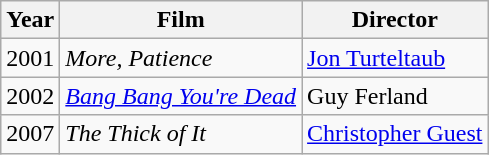<table class="wikitable">
<tr>
<th>Year</th>
<th>Film</th>
<th>Director</th>
</tr>
<tr>
<td>2001</td>
<td><em>More, Patience</em></td>
<td><a href='#'>Jon Turteltaub</a></td>
</tr>
<tr>
<td>2002</td>
<td><em><a href='#'>Bang Bang You're Dead</a></em></td>
<td>Guy Ferland</td>
</tr>
<tr>
<td>2007</td>
<td><em>The Thick of It</em></td>
<td><a href='#'>Christopher Guest</a></td>
</tr>
</table>
